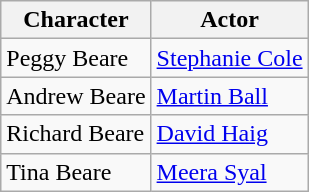<table class="wikitable">
<tr>
<th>Character</th>
<th>Actor</th>
</tr>
<tr>
<td>Peggy Beare</td>
<td><a href='#'>Stephanie Cole</a></td>
</tr>
<tr>
<td>Andrew Beare</td>
<td><a href='#'>Martin Ball</a></td>
</tr>
<tr>
<td>Richard Beare</td>
<td><a href='#'>David Haig</a></td>
</tr>
<tr>
<td>Tina Beare</td>
<td><a href='#'>Meera Syal</a></td>
</tr>
</table>
